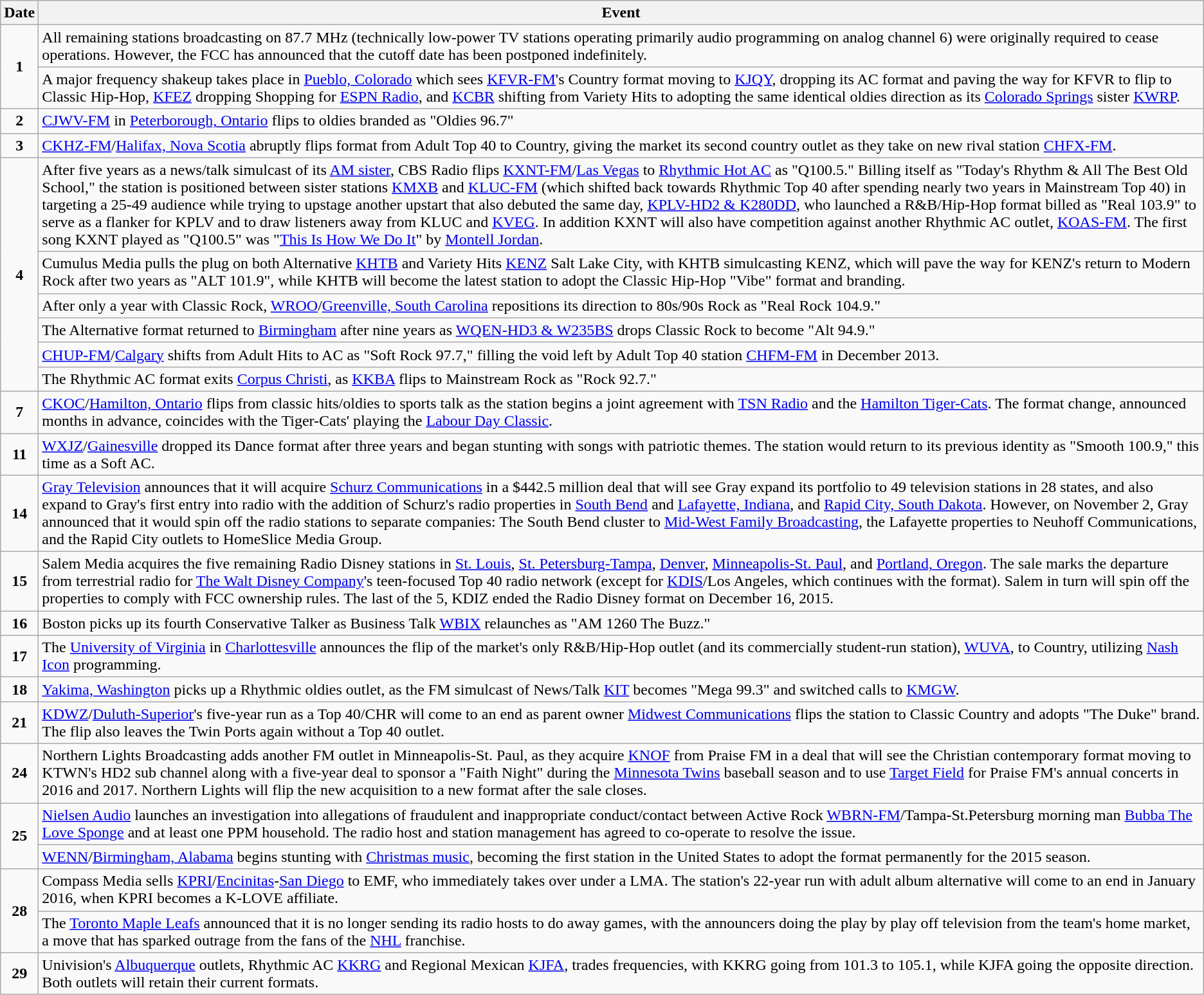<table class="wikitable">
<tr>
<th>Date</th>
<th>Event</th>
</tr>
<tr>
<td style="text-align:center" rowspan=2><strong>1</strong></td>
<td>All remaining stations broadcasting on 87.7 MHz (technically low-power TV stations operating primarily audio programming on analog channel 6) were originally required to cease operations. However, the FCC has announced that the cutoff date has been postponed indefinitely.</td>
</tr>
<tr>
<td>A major frequency shakeup takes place in <a href='#'>Pueblo, Colorado</a> which sees <a href='#'>KFVR-FM</a>'s Country format moving to <a href='#'>KJQY</a>, dropping its AC format and paving the way for KFVR to flip to Classic Hip-Hop, <a href='#'>KFEZ</a> dropping Shopping for <a href='#'>ESPN Radio</a>, and <a href='#'>KCBR</a> shifting from Variety Hits to adopting the same identical oldies direction as its <a href='#'>Colorado Springs</a> sister <a href='#'>KWRP</a>.</td>
</tr>
<tr>
<td style="text-align:center"><strong>2</strong></td>
<td><a href='#'>CJWV-FM</a> in <a href='#'>Peterborough, Ontario</a> flips to oldies branded as "Oldies 96.7"</td>
</tr>
<tr>
<td style="text-align:center"><strong>3</strong></td>
<td><a href='#'>CKHZ-FM</a>/<a href='#'>Halifax, Nova Scotia</a> abruptly flips format from Adult Top 40 to Country, giving the market its second country outlet as they take on new rival station <a href='#'>CHFX-FM</a>.</td>
</tr>
<tr>
<td style="text-align:center" rowspan=6><strong>4</strong></td>
<td>After five years as a news/talk simulcast of its <a href='#'>AM sister</a>, CBS Radio flips <a href='#'>KXNT-FM</a>/<a href='#'>Las Vegas</a> to <a href='#'>Rhythmic Hot AC</a> as "Q100.5." Billing itself as "Today's Rhythm & All The Best Old School," the station is positioned between sister stations <a href='#'>KMXB</a> and <a href='#'>KLUC-FM</a> (which shifted back towards Rhythmic Top 40 after spending nearly two years in Mainstream Top 40) in targeting a 25-49 audience while trying to upstage another upstart that also debuted the same day, <a href='#'>KPLV-HD2 & K280DD</a>, who launched a R&B/Hip-Hop format billed as "Real 103.9" to serve as a flanker for KPLV and to draw listeners away from KLUC and <a href='#'>KVEG</a>. In addition KXNT will also have competition against another Rhythmic AC outlet, <a href='#'>KOAS-FM</a>. The first song KXNT played as "Q100.5" was "<a href='#'>This Is How We Do It</a>" by <a href='#'>Montell Jordan</a>.</td>
</tr>
<tr>
<td>Cumulus Media pulls the plug on both Alternative <a href='#'>KHTB</a> and Variety Hits <a href='#'>KENZ</a> Salt Lake City, with KHTB simulcasting KENZ, which will pave the way for KENZ's return to Modern Rock after two years as "ALT 101.9", while KHTB will become the latest station to adopt the Classic Hip-Hop "Vibe" format and branding.</td>
</tr>
<tr>
<td>After only a year with Classic Rock, <a href='#'>WROO</a>/<a href='#'>Greenville, South Carolina</a> repositions its direction to 80s/90s Rock as "Real Rock 104.9."</td>
</tr>
<tr>
<td>The Alternative format returned to <a href='#'>Birmingham</a> after nine years as <a href='#'>WQEN-HD3 & W235BS</a> drops Classic Rock to become "Alt 94.9."</td>
</tr>
<tr>
<td><a href='#'>CHUP-FM</a>/<a href='#'>Calgary</a> shifts from Adult Hits to AC as "Soft Rock 97.7," filling the void left by Adult Top 40 station <a href='#'>CHFM-FM</a> in December 2013.</td>
</tr>
<tr>
<td>The Rhythmic AC format exits <a href='#'>Corpus Christi</a>, as <a href='#'>KKBA</a> flips to Mainstream Rock as "Rock 92.7."</td>
</tr>
<tr>
<td style="text-align:center"><strong>7</strong></td>
<td><a href='#'>CKOC</a>/<a href='#'>Hamilton, Ontario</a> flips from classic hits/oldies to sports talk as the station begins a joint agreement with <a href='#'>TSN Radio</a> and the <a href='#'>Hamilton Tiger-Cats</a>. The format change, announced months in advance, coincides with the Tiger-Cats' playing the <a href='#'>Labour Day Classic</a>.</td>
</tr>
<tr>
<td style="text-align:center"><strong>11</strong></td>
<td><a href='#'>WXJZ</a>/<a href='#'>Gainesville</a> dropped its Dance format after three years and began stunting with songs with patriotic themes. The station would return to its previous identity as "Smooth 100.9," this time as a Soft AC.</td>
</tr>
<tr>
<td style="text-align:center"><strong>14</strong></td>
<td><a href='#'>Gray Television</a> announces that it will acquire <a href='#'>Schurz Communications</a> in a $442.5 million deal that will see Gray expand its portfolio to 49 television stations in 28 states, and also expand to Gray's first entry into radio with the addition of Schurz's radio properties in <a href='#'>South Bend</a> and <a href='#'>Lafayette, Indiana</a>, and <a href='#'>Rapid City, South Dakota</a>. However, on November 2, Gray announced that it would spin off the radio stations to separate companies: The South Bend cluster to <a href='#'>Mid-West Family Broadcasting</a>, the Lafayette properties to Neuhoff Communications, and the Rapid City outlets to HomeSlice Media Group.</td>
</tr>
<tr>
<td style="text-align:center"><strong>15</strong></td>
<td>Salem Media acquires the five remaining Radio Disney stations in <a href='#'>St. Louis</a>, <a href='#'>St. Petersburg-Tampa</a>, <a href='#'>Denver</a>, <a href='#'>Minneapolis-St. Paul</a>, and <a href='#'>Portland, Oregon</a>. The sale marks the departure from terrestrial radio for <a href='#'>The Walt Disney Company</a>'s teen-focused Top 40 radio network (except for <a href='#'>KDIS</a>/Los Angeles, which continues with the format). Salem in turn will spin off the properties to comply with FCC ownership rules. The last of the 5, KDIZ ended the Radio Disney format on December 16, 2015.</td>
</tr>
<tr>
<td style="text-align:center"><strong>16</strong></td>
<td>Boston picks up its fourth Conservative Talker as Business Talk <a href='#'>WBIX</a> relaunches as "AM 1260 The Buzz."</td>
</tr>
<tr>
<td style="text-align:center"><strong>17</strong></td>
<td>The <a href='#'>University of Virginia</a> in <a href='#'>Charlottesville</a> announces the flip of the market's only R&B/Hip-Hop outlet (and its commercially student-run station), <a href='#'>WUVA</a>, to Country, utilizing <a href='#'>Nash Icon</a> programming.</td>
</tr>
<tr>
<td style="text-align:center"><strong>18</strong></td>
<td><a href='#'>Yakima, Washington</a> picks up a Rhythmic oldies outlet, as the FM simulcast of News/Talk <a href='#'>KIT</a> becomes "Mega 99.3" and switched calls to <a href='#'>KMGW</a>.</td>
</tr>
<tr>
<td style="text-align:center"><strong>21</strong></td>
<td><a href='#'>KDWZ</a>/<a href='#'>Duluth-Superior</a>'s five-year run as a Top 40/CHR will come to an end as parent owner <a href='#'>Midwest Communications</a> flips the station to Classic Country and adopts "The Duke" brand. The flip also leaves the Twin Ports again without a Top 40 outlet.</td>
</tr>
<tr>
<td style="text-align:center"><strong>24</strong></td>
<td>Northern Lights Broadcasting adds another FM outlet in Minneapolis-St. Paul, as they acquire <a href='#'>KNOF</a> from Praise FM in a deal that will see the Christian contemporary format moving to KTWN's HD2 sub channel along with a five-year deal to sponsor a "Faith Night" during the <a href='#'>Minnesota Twins</a> baseball season and  to use <a href='#'>Target Field</a> for Praise FM's annual concerts in 2016 and 2017. Northern Lights will flip the new acquisition to a new format after the sale closes.</td>
</tr>
<tr>
<td style="text-align:center" rowspan=2><strong>25</strong></td>
<td><a href='#'>Nielsen Audio</a> launches an investigation into allegations of fraudulent and inappropriate conduct/contact between Active Rock <a href='#'>WBRN-FM</a>/Tampa-St.Petersburg morning man <a href='#'>Bubba The Love Sponge</a> and at least one PPM household. The radio host and station management has agreed to co-operate to resolve the issue.</td>
</tr>
<tr>
<td><a href='#'>WENN</a>/<a href='#'>Birmingham, Alabama</a> begins stunting with <a href='#'>Christmas music</a>, becoming the first station in the United States to adopt the format permanently for the 2015 season.</td>
</tr>
<tr>
<td style="text-align:center" rowspan="2"><strong>28</strong></td>
<td>Compass Media sells <a href='#'>KPRI</a>/<a href='#'>Encinitas</a>-<a href='#'>San Diego</a> to EMF, who immediately takes over under a LMA. The station's 22-year run with adult album alternative will come to an end in January 2016, when KPRI becomes a K-LOVE affiliate.</td>
</tr>
<tr>
<td>The <a href='#'>Toronto Maple Leafs</a> announced that it is no longer sending its radio hosts to do away games, with the announcers doing the play by play off television from the team's home market, a move that has sparked outrage from the fans of the <a href='#'>NHL</a> franchise.</td>
</tr>
<tr>
<td style="text-align:center"><strong>29</strong></td>
<td>Univision's <a href='#'>Albuquerque</a> outlets, Rhythmic AC <a href='#'>KKRG</a> and Regional Mexican <a href='#'>KJFA</a>, trades frequencies, with KKRG going from 101.3 to 105.1, while KJFA going the opposite direction. Both outlets will retain their current formats.</td>
</tr>
</table>
